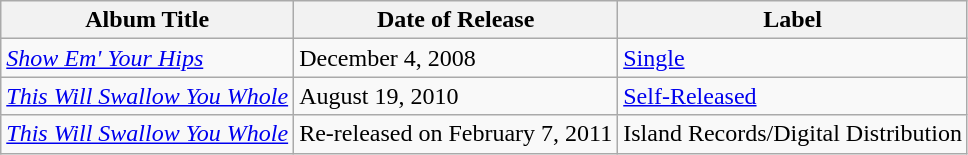<table class="wikitable">
<tr>
<th>Album Title</th>
<th>Date of Release</th>
<th>Label</th>
</tr>
<tr>
<td><em><a href='#'>Show Em' Your Hips</a></em></td>
<td>December 4, 2008</td>
<td><a href='#'>Single</a></td>
</tr>
<tr>
<td><em><a href='#'>This Will Swallow You Whole</a></em></td>
<td>August 19, 2010</td>
<td><a href='#'>Self-Released</a></td>
</tr>
<tr>
<td><em><a href='#'>This Will Swallow You Whole</a></em></td>
<td>Re-released on February 7, 2011</td>
<td>Island Records/Digital Distribution</td>
</tr>
</table>
